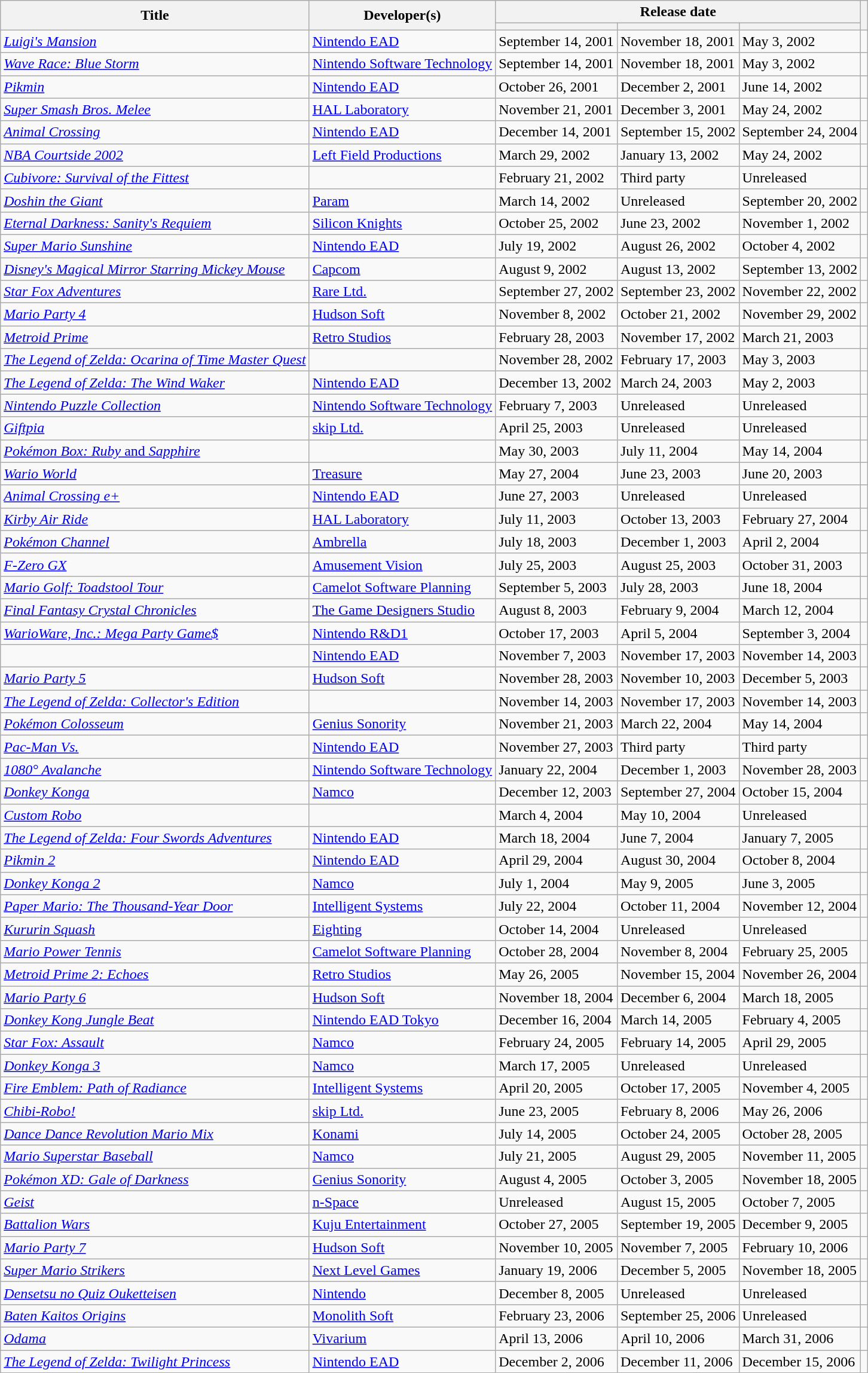<table class="wikitable plainrowheaders sortable">
<tr>
<th rowspan="2">Title</th>
<th rowspan="2">Developer(s)</th>
<th colspan="3">Release date</th>
<th rowspan="2" class="unsortable"></th>
</tr>
<tr>
<th data-sort-type="date"></th>
<th data-sort-type="date"></th>
<th data-sort-type="date"></th>
</tr>
<tr>
<td><em><a href='#'>Luigi's Mansion</a></em></td>
<td><a href='#'>Nintendo EAD</a></td>
<td>September 14, 2001</td>
<td>November 18, 2001</td>
<td>May 3, 2002</td>
<td></td>
</tr>
<tr>
<td><em><a href='#'>Wave Race: Blue Storm</a></em></td>
<td><a href='#'>Nintendo Software Technology</a></td>
<td>September 14, 2001</td>
<td>November 18, 2001</td>
<td>May 3, 2002</td>
<td></td>
</tr>
<tr>
<td><em><a href='#'>Pikmin</a></em></td>
<td><a href='#'>Nintendo EAD</a></td>
<td>October 26, 2001</td>
<td>December 2, 2001</td>
<td>June 14, 2002</td>
<td></td>
</tr>
<tr>
<td><em><a href='#'>Super Smash Bros. Melee</a></em></td>
<td><a href='#'>HAL Laboratory</a></td>
<td>November 21, 2001</td>
<td>December 3, 2001</td>
<td>May 24, 2002</td>
<td></td>
</tr>
<tr>
<td><em><a href='#'>Animal Crossing</a></em></td>
<td><a href='#'>Nintendo EAD</a></td>
<td>December 14, 2001</td>
<td>September 15, 2002</td>
<td>September 24, 2004</td>
<td></td>
</tr>
<tr>
<td><em><a href='#'>NBA Courtside 2002</a></em></td>
<td><a href='#'>Left Field Productions</a></td>
<td>March 29, 2002</td>
<td>January 13, 2002</td>
<td>May 24, 2002</td>
<td></td>
</tr>
<tr>
<td><em><a href='#'>Cubivore: Survival of the Fittest</a></em></td>
<td></td>
<td>February 21, 2002</td>
<td>Third party</td>
<td>Unreleased</td>
<td></td>
</tr>
<tr>
<td><em><a href='#'>Doshin the Giant</a></em></td>
<td><a href='#'>Param</a></td>
<td>March 14, 2002</td>
<td>Unreleased</td>
<td>September 20, 2002</td>
<td></td>
</tr>
<tr>
<td><em><a href='#'>Eternal Darkness: Sanity's Requiem</a></em></td>
<td><a href='#'>Silicon Knights</a></td>
<td>October 25, 2002</td>
<td>June 23, 2002</td>
<td>November 1, 2002</td>
<td></td>
</tr>
<tr>
<td><em><a href='#'>Super Mario Sunshine</a></em></td>
<td><a href='#'>Nintendo EAD</a></td>
<td>July 19, 2002</td>
<td>August 26, 2002</td>
<td>October 4, 2002</td>
<td></td>
</tr>
<tr>
<td><em><a href='#'>Disney's Magical Mirror Starring Mickey Mouse</a></em></td>
<td><a href='#'>Capcom</a></td>
<td>August 9, 2002</td>
<td>August 13, 2002</td>
<td>September 13, 2002</td>
<td></td>
</tr>
<tr>
<td><em><a href='#'>Star Fox Adventures</a></em></td>
<td><a href='#'>Rare Ltd.</a></td>
<td>September 27, 2002</td>
<td>September 23, 2002</td>
<td>November 22, 2002</td>
<td></td>
</tr>
<tr>
<td><em><a href='#'>Mario Party 4</a></em></td>
<td><a href='#'>Hudson Soft</a></td>
<td>November 8, 2002</td>
<td>October 21, 2002</td>
<td>November 29, 2002</td>
<td></td>
</tr>
<tr>
<td><em><a href='#'>Metroid Prime</a></em></td>
<td><a href='#'>Retro Studios</a></td>
<td>February 28, 2003</td>
<td>November 17, 2002</td>
<td>March 21, 2003</td>
<td></td>
</tr>
<tr>
<td><em><a href='#'>The Legend of Zelda: Ocarina of Time Master Quest</a></em></td>
<td></td>
<td>November 28, 2002</td>
<td>February 17, 2003</td>
<td>May 3, 2003</td>
<td></td>
</tr>
<tr>
<td><em><a href='#'>The Legend of Zelda: The Wind Waker</a></em></td>
<td><a href='#'>Nintendo EAD</a></td>
<td>December 13, 2002</td>
<td>March 24, 2003</td>
<td>May 2, 2003</td>
<td></td>
</tr>
<tr>
<td><em><a href='#'>Nintendo Puzzle Collection</a></em></td>
<td><a href='#'>Nintendo Software Technology</a></td>
<td>February 7, 2003</td>
<td>Unreleased</td>
<td>Unreleased</td>
<td></td>
</tr>
<tr>
<td><em><a href='#'>Giftpia</a></em></td>
<td><a href='#'>skip Ltd.</a></td>
<td>April 25, 2003</td>
<td>Unreleased</td>
<td>Unreleased</td>
<td></td>
</tr>
<tr>
<td><a href='#'><em>Pokémon Box: Ruby</em> and <em>Sapphire</em></a></td>
<td></td>
<td>May 30, 2003</td>
<td>July 11, 2004</td>
<td>May 14, 2004</td>
<td></td>
</tr>
<tr>
<td><em><a href='#'>Wario World</a></em></td>
<td><a href='#'>Treasure</a></td>
<td>May 27, 2004</td>
<td>June 23, 2003</td>
<td>June 20, 2003</td>
<td></td>
</tr>
<tr>
<td><em><a href='#'>Animal Crossing e+</a></em></td>
<td><a href='#'>Nintendo EAD</a></td>
<td>June 27, 2003</td>
<td>Unreleased</td>
<td>Unreleased</td>
<td></td>
</tr>
<tr>
<td><em><a href='#'>Kirby Air Ride</a></em></td>
<td><a href='#'>HAL Laboratory</a></td>
<td>July 11, 2003</td>
<td>October 13, 2003</td>
<td>February 27, 2004</td>
<td></td>
</tr>
<tr>
<td><em><a href='#'>Pokémon Channel</a></em></td>
<td><a href='#'>Ambrella</a></td>
<td>July 18, 2003</td>
<td>December 1, 2003</td>
<td>April 2, 2004</td>
<td></td>
</tr>
<tr>
<td><em><a href='#'>F-Zero GX</a></em></td>
<td><a href='#'>Amusement Vision</a></td>
<td>July 25, 2003</td>
<td>August 25, 2003</td>
<td>October 31, 2003</td>
<td></td>
</tr>
<tr>
<td><em><a href='#'>Mario Golf: Toadstool Tour</a></em></td>
<td><a href='#'>Camelot Software Planning</a></td>
<td>September 5, 2003</td>
<td>July 28, 2003</td>
<td>June 18, 2004</td>
<td></td>
</tr>
<tr>
<td><em><a href='#'>Final Fantasy Crystal Chronicles</a></em></td>
<td><a href='#'>The Game Designers Studio</a></td>
<td>August 8, 2003</td>
<td>February 9, 2004</td>
<td>March 12, 2004</td>
<td></td>
</tr>
<tr>
<td><em><a href='#'>WarioWare, Inc.: Mega Party Game$</a></em></td>
<td><a href='#'>Nintendo R&D1</a></td>
<td>October 17, 2003</td>
<td>April 5, 2004</td>
<td>September 3, 2004</td>
<td></td>
</tr>
<tr>
<td><em><a href='#'></a></em></td>
<td><a href='#'>Nintendo EAD</a></td>
<td>November 7, 2003</td>
<td>November 17, 2003</td>
<td>November 14, 2003</td>
<td></td>
</tr>
<tr>
<td><em><a href='#'>Mario Party 5</a></em></td>
<td><a href='#'>Hudson Soft</a></td>
<td>November 28, 2003</td>
<td>November 10, 2003</td>
<td>December 5, 2003</td>
<td></td>
</tr>
<tr>
<td><em><a href='#'>The Legend of Zelda: Collector's Edition</a></em></td>
<td></td>
<td>November 14, 2003</td>
<td>November 17, 2003</td>
<td>November 14, 2003</td>
<td></td>
</tr>
<tr>
<td><em><a href='#'>Pokémon Colosseum</a></em></td>
<td><a href='#'>Genius Sonority</a></td>
<td>November 21, 2003</td>
<td>March 22, 2004</td>
<td>May 14, 2004</td>
<td></td>
</tr>
<tr>
<td><em><a href='#'>Pac-Man Vs.</a></em></td>
<td><a href='#'>Nintendo EAD</a></td>
<td>November 27, 2003</td>
<td>Third party</td>
<td>Third party</td>
<td></td>
</tr>
<tr>
<td><em><a href='#'>1080° Avalanche</a></em></td>
<td><a href='#'>Nintendo Software Technology</a></td>
<td>January 22, 2004</td>
<td>December 1, 2003</td>
<td>November 28, 2003</td>
<td></td>
</tr>
<tr>
<td><em><a href='#'>Donkey Konga</a></em></td>
<td><a href='#'>Namco</a></td>
<td>December 12, 2003</td>
<td>September 27, 2004</td>
<td>October 15, 2004</td>
<td></td>
</tr>
<tr>
<td><em><a href='#'>Custom Robo</a></em></td>
<td></td>
<td>March 4, 2004</td>
<td>May 10, 2004</td>
<td>Unreleased</td>
<td></td>
</tr>
<tr>
<td><em><a href='#'>The Legend of Zelda: Four Swords Adventures</a></em></td>
<td><a href='#'>Nintendo EAD</a></td>
<td>March 18, 2004</td>
<td>June 7, 2004</td>
<td>January 7, 2005</td>
<td></td>
</tr>
<tr>
<td><em><a href='#'>Pikmin 2</a></em></td>
<td><a href='#'>Nintendo EAD</a></td>
<td>April 29, 2004</td>
<td>August 30, 2004</td>
<td>October 8, 2004</td>
<td></td>
</tr>
<tr>
<td><em><a href='#'>Donkey Konga 2</a></em></td>
<td><a href='#'>Namco</a></td>
<td>July 1, 2004</td>
<td>May 9, 2005</td>
<td>June 3, 2005</td>
<td></td>
</tr>
<tr>
<td><em><a href='#'>Paper Mario: The Thousand-Year Door</a></em></td>
<td><a href='#'>Intelligent Systems</a></td>
<td>July 22, 2004</td>
<td>October 11, 2004</td>
<td>November 12, 2004</td>
<td></td>
</tr>
<tr>
<td><em><a href='#'>Kururin Squash</a></em></td>
<td><a href='#'>Eighting</a></td>
<td>October 14, 2004</td>
<td>Unreleased</td>
<td>Unreleased</td>
<td></td>
</tr>
<tr>
<td><em><a href='#'>Mario Power Tennis</a></em></td>
<td><a href='#'>Camelot Software Planning</a></td>
<td>October 28, 2004</td>
<td>November 8, 2004</td>
<td>February 25, 2005</td>
<td></td>
</tr>
<tr>
<td><em><a href='#'>Metroid Prime 2: Echoes</a></em></td>
<td><a href='#'>Retro Studios</a></td>
<td>May 26, 2005</td>
<td>November 15, 2004</td>
<td>November 26, 2004</td>
<td></td>
</tr>
<tr>
<td><em><a href='#'>Mario Party 6</a></em></td>
<td><a href='#'>Hudson Soft</a></td>
<td>November 18, 2004</td>
<td>December 6, 2004</td>
<td>March 18, 2005</td>
<td></td>
</tr>
<tr>
<td><em><a href='#'>Donkey Kong Jungle Beat</a></em></td>
<td><a href='#'>Nintendo EAD Tokyo</a></td>
<td>December 16, 2004</td>
<td>March 14, 2005</td>
<td>February 4, 2005</td>
<td></td>
</tr>
<tr>
<td><em><a href='#'>Star Fox: Assault</a></em></td>
<td><a href='#'>Namco</a></td>
<td>February 24, 2005</td>
<td>February 14, 2005</td>
<td>April 29, 2005</td>
<td></td>
</tr>
<tr>
<td><em><a href='#'>Donkey Konga 3</a></em></td>
<td><a href='#'>Namco</a></td>
<td>March 17, 2005</td>
<td>Unreleased</td>
<td>Unreleased</td>
<td></td>
</tr>
<tr>
<td><em><a href='#'>Fire Emblem: Path of Radiance</a></em></td>
<td><a href='#'>Intelligent Systems</a></td>
<td>April 20, 2005</td>
<td>October 17, 2005</td>
<td>November 4, 2005</td>
<td></td>
</tr>
<tr>
<td><em><a href='#'>Chibi-Robo!</a></em></td>
<td><a href='#'>skip Ltd.</a></td>
<td>June 23, 2005</td>
<td>February 8, 2006</td>
<td>May 26, 2006</td>
<td></td>
</tr>
<tr>
<td><em><a href='#'>Dance Dance Revolution Mario Mix</a></em></td>
<td><a href='#'>Konami</a></td>
<td>July 14, 2005</td>
<td>October 24, 2005</td>
<td>October 28, 2005</td>
<td></td>
</tr>
<tr>
<td><em><a href='#'>Mario Superstar Baseball</a></em></td>
<td><a href='#'>Namco</a></td>
<td>July 21, 2005</td>
<td>August 29, 2005</td>
<td>November 11, 2005</td>
<td></td>
</tr>
<tr>
<td><em><a href='#'>Pokémon XD: Gale of Darkness</a></em></td>
<td><a href='#'>Genius Sonority</a></td>
<td>August 4, 2005</td>
<td>October 3, 2005</td>
<td>November 18, 2005</td>
<td></td>
</tr>
<tr>
<td><em><a href='#'>Geist</a></em></td>
<td><a href='#'>n-Space</a></td>
<td>Unreleased</td>
<td>August 15, 2005</td>
<td>October 7, 2005</td>
<td></td>
</tr>
<tr>
<td><em><a href='#'>Battalion Wars</a></em></td>
<td><a href='#'>Kuju Entertainment</a></td>
<td>October 27, 2005</td>
<td>September 19, 2005</td>
<td>December 9, 2005</td>
<td></td>
</tr>
<tr>
<td><em><a href='#'>Mario Party 7</a></em></td>
<td><a href='#'>Hudson Soft</a></td>
<td>November 10, 2005</td>
<td>November 7, 2005</td>
<td>February 10, 2006</td>
<td></td>
</tr>
<tr>
<td><em><a href='#'>Super Mario Strikers</a></em></td>
<td><a href='#'>Next Level Games</a></td>
<td>January 19, 2006</td>
<td>December 5, 2005</td>
<td>November 18, 2005</td>
<td></td>
</tr>
<tr>
<td><em><a href='#'>Densetsu no Quiz Ouketteisen</a></em></td>
<td><a href='#'>Nintendo</a></td>
<td>December 8, 2005</td>
<td>Unreleased</td>
<td>Unreleased</td>
<td></td>
</tr>
<tr>
<td><em><a href='#'>Baten Kaitos Origins</a></em></td>
<td><a href='#'>Monolith Soft</a></td>
<td>February 23, 2006</td>
<td>September 25, 2006</td>
<td>Unreleased</td>
<td></td>
</tr>
<tr>
<td><em><a href='#'>Odama</a></em></td>
<td><a href='#'>Vivarium</a></td>
<td>April 13, 2006</td>
<td>April 10, 2006</td>
<td>March 31, 2006</td>
<td></td>
</tr>
<tr>
<td><em><a href='#'>The Legend of Zelda: Twilight Princess</a></em></td>
<td><a href='#'>Nintendo EAD</a></td>
<td>December 2, 2006</td>
<td>December 11, 2006</td>
<td>December 15, 2006</td>
<td></td>
</tr>
</table>
